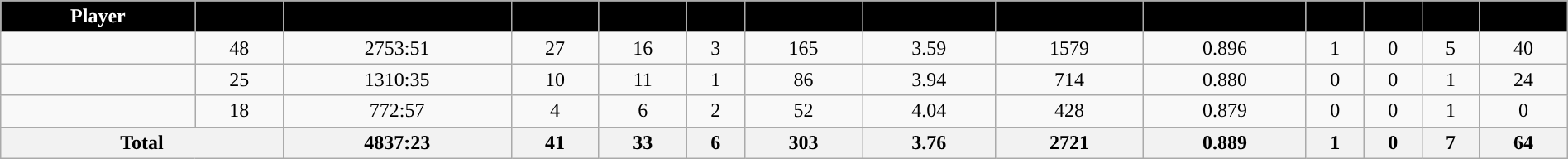<table class="wikitable sortable" style="width:100%; text-align:center;">
<tr>
<th style="color:white; background:#000000; ">Player</th>
<th style="color:white; background:#000000; "></th>
<th style="color:white; background:#000000; "></th>
<th style="color:white; background:#000000; "></th>
<th style="color:white; background:#000000; "></th>
<th style="color:white; background:#000000; "></th>
<th style="color:white; background:#000000; "></th>
<th style="color:white; background:#000000; "></th>
<th style="color:white; background:#000000; "></th>
<th style="color:white; background:#000000; "></th>
<th style="color:white; background:#000000; "></th>
<th style="color:white; background:#000000; "></th>
<th style="color:white; background:#000000; "></th>
<th style="color:white; background:#000000; "></th>
</tr>
<tr>
<td></td>
<td>48</td>
<td>2753:51</td>
<td>27</td>
<td>16</td>
<td>3</td>
<td>165</td>
<td>3.59</td>
<td>1579</td>
<td>0.896</td>
<td>1</td>
<td>0</td>
<td>5</td>
<td>40</td>
</tr>
<tr>
<td></td>
<td>25</td>
<td>1310:35</td>
<td>10</td>
<td>11</td>
<td>1</td>
<td>86</td>
<td>3.94</td>
<td>714</td>
<td>0.880</td>
<td>0</td>
<td>0</td>
<td>1</td>
<td>24</td>
</tr>
<tr>
<td></td>
<td>18</td>
<td>772:57</td>
<td>4</td>
<td>6</td>
<td>2</td>
<td>52</td>
<td>4.04</td>
<td>428</td>
<td>0.879</td>
<td>0</td>
<td>0</td>
<td>1</td>
<td>0</td>
</tr>
<tr class="sortbotom">
<th colspan=2>Total</th>
<th>4837:23</th>
<th>41</th>
<th>33</th>
<th>6</th>
<th>303</th>
<th>3.76</th>
<th>2721</th>
<th>0.889</th>
<th>1</th>
<th>0</th>
<th>7</th>
<th>64</th>
</tr>
</table>
